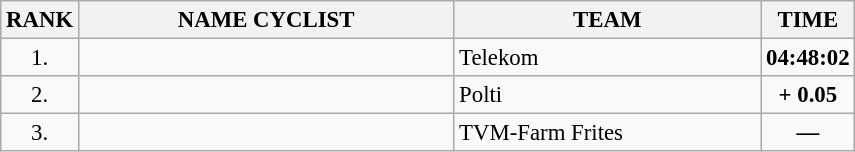<table class="wikitable" style="font-size:95%;">
<tr>
<th>RANK</th>
<th align="left" style="width: 16em">NAME CYCLIST</th>
<th align="left" style="width: 13em">TEAM</th>
<th>TIME</th>
</tr>
<tr>
<td align="center">1.</td>
<td></td>
<td>Telekom</td>
<td align="center"><strong>04:48:02</strong></td>
</tr>
<tr>
<td align="center">2.</td>
<td></td>
<td>Polti</td>
<td align="center"><strong>+ 0.05</strong></td>
</tr>
<tr>
<td align="center">3.</td>
<td></td>
<td>TVM-Farm Frites</td>
<td align="center"><strong>—</strong></td>
</tr>
</table>
